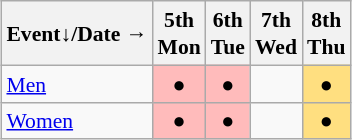<table class="wikitable" style="margin:0.5em auto; font-size:90%; line-height:1.25em; text-align:center;">
<tr>
<th>Event↓/Date →</th>
<th>5th<br>Mon</th>
<th>6th<br>Tue</th>
<th>7th<br>Wed</th>
<th>8th<br>Thu</th>
</tr>
<tr>
<td align="left"><a href='#'>Men</a></td>
<td bgcolor="#FFBBBB">●</td>
<td bgcolor="#FFBBBB">●</td>
<td></td>
<td bgcolor="#FFDF80">●</td>
</tr>
<tr>
<td align="left"><a href='#'>Women</a></td>
<td bgcolor="#FFBBBB">●</td>
<td bgcolor="#FFBBBB">●</td>
<td></td>
<td bgcolor="#FFDF80">●</td>
</tr>
</table>
